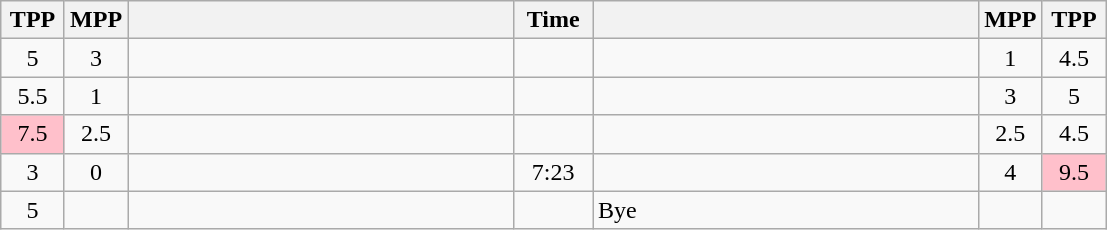<table class="wikitable" style="text-align: center;" |>
<tr>
<th width="35">TPP</th>
<th width="35">MPP</th>
<th width="250"></th>
<th width="45">Time</th>
<th width="250"></th>
<th width="35">MPP</th>
<th width="35">TPP</th>
</tr>
<tr>
<td>5</td>
<td>3</td>
<td style="text-align:left;"></td>
<td></td>
<td style="text-align:left;"><strong></strong></td>
<td>1</td>
<td>4.5</td>
</tr>
<tr>
<td>5.5</td>
<td>1</td>
<td style="text-align:left;"><strong></strong></td>
<td></td>
<td style="text-align:left;"></td>
<td>3</td>
<td>5</td>
</tr>
<tr>
<td bgcolor=pink>7.5</td>
<td>2.5</td>
<td style="text-align:left;"></td>
<td></td>
<td style="text-align:left;"></td>
<td>2.5</td>
<td>4.5</td>
</tr>
<tr>
<td>3</td>
<td>0</td>
<td style="text-align:left;"><strong></strong></td>
<td>7:23</td>
<td style="text-align:left;"></td>
<td>4</td>
<td bgcolor=pink>9.5</td>
</tr>
<tr>
<td>5</td>
<td></td>
<td style="text-align:left;"><strong></strong></td>
<td></td>
<td style="text-align:left;">Bye</td>
<td></td>
<td></td>
</tr>
</table>
